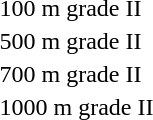<table>
<tr>
<td>100 m grade II<br></td>
<td></td>
<td></td>
<td></td>
</tr>
<tr>
<td>500 m grade II<br></td>
<td></td>
<td></td>
<td></td>
</tr>
<tr>
<td>700 m grade II<br></td>
<td></td>
<td></td>
<td></td>
</tr>
<tr>
<td>1000 m grade II<br></td>
<td></td>
<td></td>
<td></td>
</tr>
</table>
